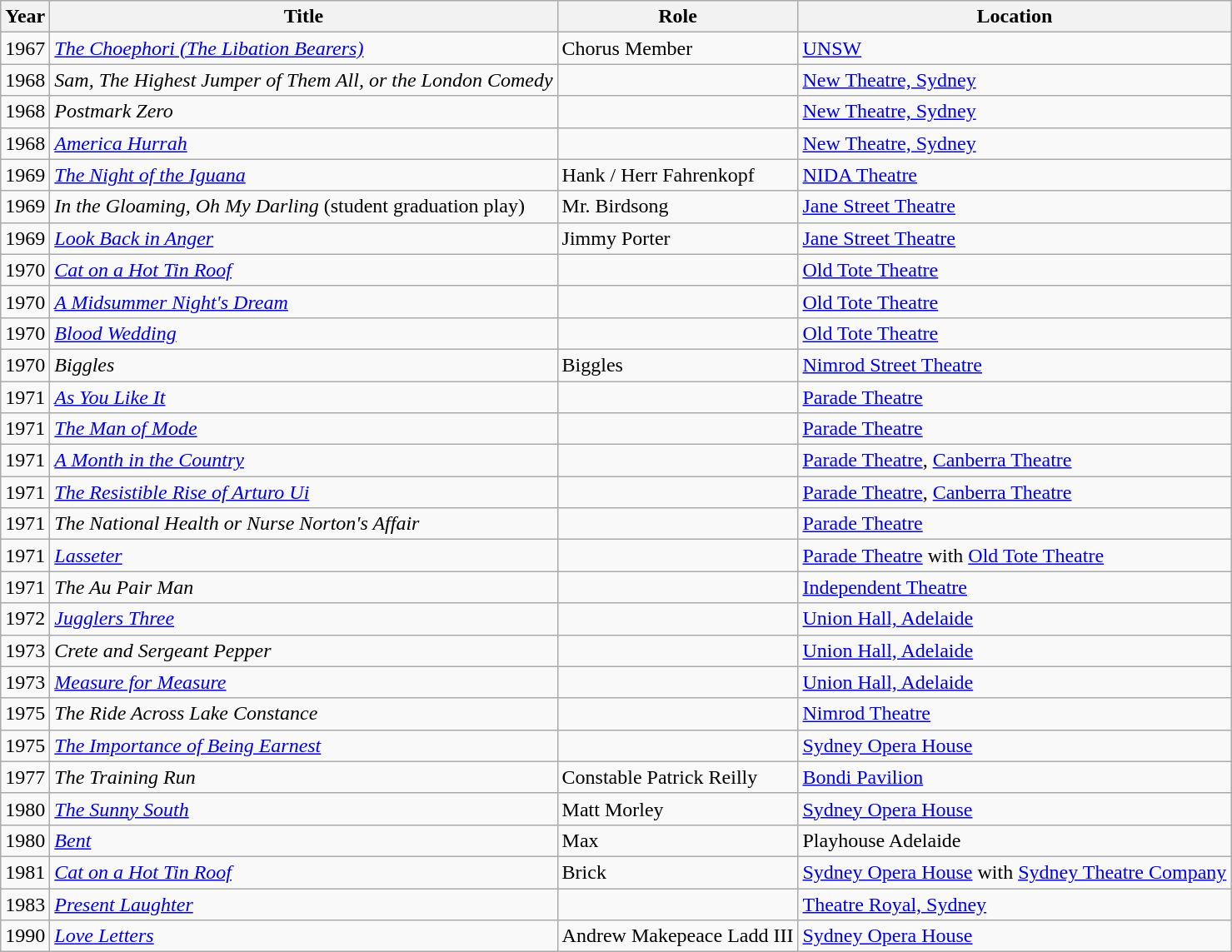<table class="wikitable sortable">
<tr>
<th>Year</th>
<th>Title</th>
<th>Role</th>
<th>Location</th>
</tr>
<tr>
<td>1967</td>
<td><em><a href='#'>The Choephori (The Libation Bearers)</a></em></td>
<td>Chorus Member</td>
<td><a href='#'>UNSW</a></td>
</tr>
<tr>
<td>1968</td>
<td><em>Sam, The Highest Jumper of Them All, or the London Comedy</em></td>
<td></td>
<td><a href='#'>New Theatre, Sydney</a></td>
</tr>
<tr>
<td>1968</td>
<td><em>Postmark Zero</em></td>
<td></td>
<td><a href='#'>New Theatre, Sydney</a></td>
</tr>
<tr>
<td>1968</td>
<td><em><a href='#'>America Hurrah</a></em></td>
<td></td>
<td><a href='#'>New Theatre, Sydney</a></td>
</tr>
<tr>
<td>1969</td>
<td><em><a href='#'>The Night of the Iguana</a></em></td>
<td>Hank / Herr Fahrenkopf</td>
<td><a href='#'>NIDA Theatre</a></td>
</tr>
<tr>
<td>1969</td>
<td><em>In the Gloaming, Oh My Darling</em> (student graduation play)</td>
<td>Mr. Birdsong</td>
<td><a href='#'>Jane Street Theatre</a></td>
</tr>
<tr>
<td>1969</td>
<td><em><a href='#'>Look Back in Anger</a></em></td>
<td>Jimmy Porter</td>
<td><a href='#'>Jane Street Theatre</a></td>
</tr>
<tr>
<td>1970</td>
<td><em><a href='#'>Cat on a Hot Tin Roof</a></em></td>
<td></td>
<td><a href='#'>Old Tote Theatre</a></td>
</tr>
<tr>
<td>1970</td>
<td><em><a href='#'>A Midsummer Night's Dream</a></em></td>
<td></td>
<td><a href='#'>Old Tote Theatre</a></td>
</tr>
<tr>
<td>1970</td>
<td><em><a href='#'>Blood Wedding</a></em></td>
<td></td>
<td><a href='#'>Old Tote Theatre</a></td>
</tr>
<tr>
<td>1970</td>
<td><em>Biggles</em></td>
<td>Biggles</td>
<td><a href='#'>Nimrod Street Theatre</a></td>
</tr>
<tr>
<td>1971</td>
<td><em><a href='#'>As You Like It</a></em></td>
<td></td>
<td><a href='#'>Parade Theatre</a></td>
</tr>
<tr>
<td>1971</td>
<td><em><a href='#'>The Man of Mode</a></em></td>
<td></td>
<td><a href='#'>Parade Theatre</a></td>
</tr>
<tr>
<td>1971</td>
<td><em><a href='#'>A Month in the Country</a></em></td>
<td></td>
<td><a href='#'>Parade Theatre</a>, <a href='#'>Canberra Theatre</a></td>
</tr>
<tr>
<td>1971</td>
<td><em><a href='#'>The Resistible Rise of Arturo Ui</a></em></td>
<td></td>
<td><a href='#'>Parade Theatre</a>, <a href='#'>Canberra Theatre</a></td>
</tr>
<tr>
<td>1971</td>
<td><em>The National Health or Nurse Norton's Affair</em></td>
<td></td>
<td><a href='#'>Parade Theatre</a></td>
</tr>
<tr>
<td>1971</td>
<td><em><a href='#'>Lasseter</a></em></td>
<td></td>
<td><a href='#'>Parade Theatre</a> with <a href='#'>Old Tote Theatre</a></td>
</tr>
<tr>
<td>1971</td>
<td><em>The Au Pair Man</em></td>
<td></td>
<td><a href='#'>Independent Theatre</a></td>
</tr>
<tr>
<td>1972</td>
<td><em><a href='#'>Jugglers Three</a></em></td>
<td></td>
<td><a href='#'>Union Hall, Adelaide</a></td>
</tr>
<tr>
<td>1973</td>
<td><em>Crete and Sergeant Pepper</em></td>
<td></td>
<td><a href='#'>Union Hall, Adelaide</a></td>
</tr>
<tr>
<td>1973</td>
<td><em><a href='#'>Measure for Measure</a></em></td>
<td></td>
<td><a href='#'>Union Hall, Adelaide</a></td>
</tr>
<tr>
<td>1975</td>
<td><em>The Ride Across Lake Constance</em></td>
<td></td>
<td><a href='#'>Nimrod Theatre</a></td>
</tr>
<tr>
<td>1975</td>
<td><em><a href='#'>The Importance of Being Earnest</a></em></td>
<td></td>
<td><a href='#'>Sydney Opera House</a></td>
</tr>
<tr>
<td>1977</td>
<td><em>The Training Run</em></td>
<td>Constable Patrick Reilly</td>
<td><a href='#'>Bondi Pavilion</a></td>
</tr>
<tr>
<td>1980</td>
<td><em><a href='#'>The Sunny South</a></em></td>
<td>Matt Morley</td>
<td><a href='#'>Sydney Opera House</a></td>
</tr>
<tr>
<td>1980</td>
<td><em><a href='#'>Bent</a></em></td>
<td>Max</td>
<td>Playhouse Adelaide</td>
</tr>
<tr>
<td>1981</td>
<td><em><a href='#'>Cat on a Hot Tin Roof</a></em></td>
<td>Brick</td>
<td><a href='#'>Sydney Opera House</a> with <a href='#'>Sydney Theatre Company</a></td>
</tr>
<tr>
<td>1983</td>
<td><em><a href='#'>Present Laughter</a></em></td>
<td></td>
<td><a href='#'>Theatre Royal, Sydney</a></td>
</tr>
<tr>
<td>1990</td>
<td><em><a href='#'>Love Letters</a></em></td>
<td>Andrew Makepeace Ladd III</td>
<td><a href='#'>Sydney Opera House</a></td>
</tr>
</table>
